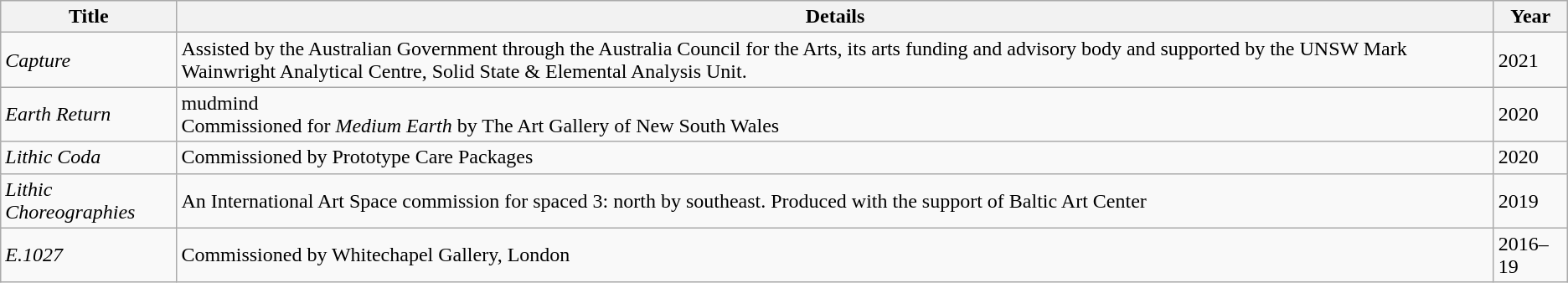<table class="wikitable">
<tr>
<th>Title</th>
<th>Details</th>
<th>Year</th>
</tr>
<tr>
<td><em>Capture</em></td>
<td>Assisted by the Australian Government through the Australia Council for the Arts, its arts funding and advisory body and supported by the UNSW Mark Wainwright Analytical Centre, Solid State & Elemental Analysis Unit.</td>
<td>2021</td>
</tr>
<tr>
<td><em>Earth Return</em></td>
<td>mudmind<br>Commissioned for <em>Medium Earth</em> by The Art Gallery of New South Wales</td>
<td>2020</td>
</tr>
<tr>
<td><em>Lithic Coda</em></td>
<td>Commissioned by Prototype Care Packages</td>
<td>2020</td>
</tr>
<tr>
<td><em>Lithic Choreographies</em></td>
<td>An International Art Space commission for spaced 3: north by southeast. Produced with the support of Baltic Art Center</td>
<td>2019</td>
</tr>
<tr>
<td><em>E.1027</em></td>
<td>Commissioned by Whitechapel Gallery, London</td>
<td>2016–19</td>
</tr>
</table>
